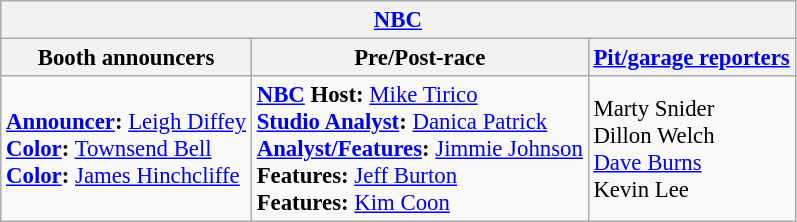<table class="wikitable" style="font-size: 95%;">
<tr>
<th colspan=3><a href='#'>NBC</a></th>
</tr>
<tr>
<th>Booth announcers</th>
<th>Pre/Post-race</th>
<th><a href='#'>Pit/garage reporters</a></th>
</tr>
<tr>
<td><strong><a href='#'>Announcer</a>:</strong> <a href='#'>Leigh Diffey</a><br><strong><a href='#'>Color</a>:</strong> <a href='#'>Townsend Bell</a><br><strong><a href='#'>Color</a>:</strong> <a href='#'>James Hinchcliffe</a></td>
<td><strong><a href='#'>NBC</a> Host:</strong> <a href='#'>Mike Tirico</a><br><strong><a href='#'>Studio Analyst</a>:</strong> <a href='#'>Danica Patrick</a><br><strong><a href='#'>Analyst/Features</a>:</strong> <a href='#'>Jimmie Johnson</a><br><strong>Features:</strong> <a href='#'>Jeff Burton</a><br><strong>Features:</strong> <a href='#'>Kim Coon</a></td>
<td>Marty Snider<br>Dillon Welch<br><a href='#'>Dave Burns</a><br>Kevin Lee</td>
</tr>
</table>
